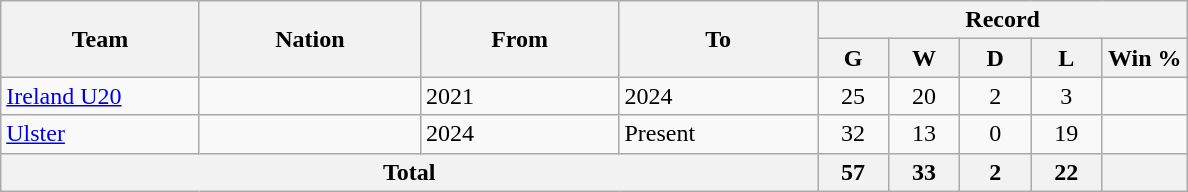<table class="wikitable" style="text-align: center">
<tr>
<th rowspan=2! width=125>Team</th>
<th rowspan=2! width=140>Nation</th>
<th rowspan=2! width=125>From</th>
<th rowspan=2! width=125>To</th>
<th colspan=8>Record</th>
</tr>
<tr>
<th width=40>G</th>
<th width=40>W</th>
<th width=40>D</th>
<th width=40>L</th>
<th width=50>Win %</th>
</tr>
<tr>
<td align="left"><a href='#'>Ireland U20</a></td>
<td align="left"></td>
<td align=left>2021</td>
<td align=left>2024</td>
<td>25</td>
<td>20</td>
<td>2</td>
<td>3</td>
<td></td>
</tr>
<tr>
<td align="left"><a href='#'>Ulster</a></td>
<td align="left"></td>
<td align=left>2024</td>
<td align=left>Present</td>
<td>32</td>
<td>13</td>
<td>0</td>
<td>19</td>
<td></td>
</tr>
<tr>
<th align="center" colspan="4">Total</th>
<th>57</th>
<th>33</th>
<th>2</th>
<th>22</th>
<th></th>
</tr>
</table>
